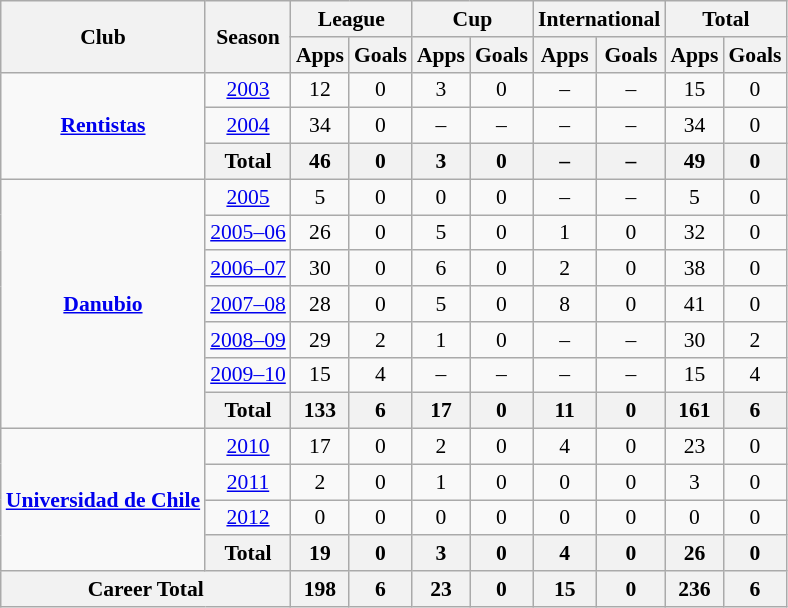<table class="wikitable" style="font-size:90%; text-align: center;">
<tr>
<th rowspan="2">Club</th>
<th rowspan="2">Season</th>
<th colspan="2">League</th>
<th colspan="2">Cup</th>
<th colspan="2">International</th>
<th colspan="2">Total</th>
</tr>
<tr>
<th>Apps</th>
<th>Goals</th>
<th>Apps</th>
<th>Goals</th>
<th>Apps</th>
<th>Goals</th>
<th>Apps</th>
<th>Goals</th>
</tr>
<tr>
<td rowspan="3"><strong><a href='#'>Rentistas</a></strong></td>
<td><a href='#'>2003</a></td>
<td>12</td>
<td>0</td>
<td>3</td>
<td>0</td>
<td>–</td>
<td>–</td>
<td>15</td>
<td>0</td>
</tr>
<tr>
<td><a href='#'>2004</a></td>
<td>34</td>
<td>0</td>
<td>–</td>
<td>–</td>
<td>–</td>
<td>–</td>
<td>34</td>
<td>0</td>
</tr>
<tr>
<th>Total</th>
<th>46</th>
<th>0</th>
<th>3</th>
<th>0</th>
<th>–</th>
<th>–</th>
<th>49</th>
<th>0</th>
</tr>
<tr>
<td rowspan="7"><strong><a href='#'>Danubio</a></strong></td>
<td><a href='#'>2005</a></td>
<td>5</td>
<td>0</td>
<td>0</td>
<td>0</td>
<td>–</td>
<td>–</td>
<td>5</td>
<td>0</td>
</tr>
<tr>
<td><a href='#'>2005–06</a></td>
<td>26</td>
<td>0</td>
<td>5</td>
<td>0</td>
<td>1</td>
<td>0</td>
<td>32</td>
<td>0</td>
</tr>
<tr>
<td><a href='#'>2006–07</a></td>
<td>30</td>
<td>0</td>
<td>6</td>
<td>0</td>
<td>2</td>
<td>0</td>
<td>38</td>
<td>0</td>
</tr>
<tr>
<td><a href='#'>2007–08</a></td>
<td>28</td>
<td>0</td>
<td>5</td>
<td>0</td>
<td>8</td>
<td>0</td>
<td>41</td>
<td>0</td>
</tr>
<tr>
<td><a href='#'>2008–09</a></td>
<td>29</td>
<td>2</td>
<td>1</td>
<td>0</td>
<td>–</td>
<td>–</td>
<td>30</td>
<td>2</td>
</tr>
<tr>
<td><a href='#'>2009–10</a></td>
<td>15</td>
<td>4</td>
<td>–</td>
<td>–</td>
<td>–</td>
<td>–</td>
<td>15</td>
<td>4</td>
</tr>
<tr>
<th>Total</th>
<th>133</th>
<th>6</th>
<th>17</th>
<th>0</th>
<th>11</th>
<th>0</th>
<th>161</th>
<th>6</th>
</tr>
<tr>
<td rowspan="4"><strong><a href='#'>Universidad de Chile</a></strong></td>
<td><a href='#'>2010</a></td>
<td>17</td>
<td>0</td>
<td>2</td>
<td>0</td>
<td>4</td>
<td>0</td>
<td>23</td>
<td>0</td>
</tr>
<tr>
<td><a href='#'>2011</a></td>
<td>2</td>
<td>0</td>
<td>1</td>
<td>0</td>
<td>0</td>
<td>0</td>
<td>3</td>
<td>0</td>
</tr>
<tr>
<td><a href='#'>2012</a></td>
<td>0</td>
<td>0</td>
<td>0</td>
<td>0</td>
<td>0</td>
<td>0</td>
<td>0</td>
<td>0</td>
</tr>
<tr>
<th>Total</th>
<th>19</th>
<th>0</th>
<th>3</th>
<th>0</th>
<th>4</th>
<th>0</th>
<th>26</th>
<th>0</th>
</tr>
<tr>
<th colspan=2>Career Total</th>
<th>198</th>
<th>6</th>
<th>23</th>
<th>0</th>
<th>15</th>
<th>0</th>
<th>236</th>
<th>6</th>
</tr>
</table>
